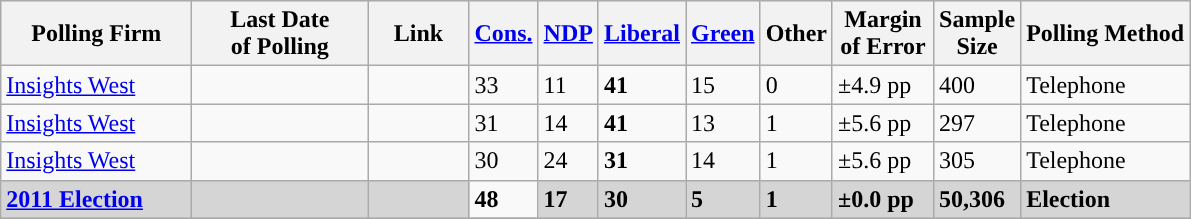<table class="wikitable sortable">
<tr style="background:#e9e9e9;">
<th style="width:120px">Polling Firm</th>
<th style="width:110px">Last Date<br>of Polling</th>
<th style="width:60px" class="unsortable">Link</th>
<th style="background-color:"><strong><a href='#'>Cons.</a></strong></th>
<th style="background-color:"><strong><a href='#'>NDP</a></strong></th>
<th style="background-color:"><strong><a href='#'>Liberal</a></strong></th>
<th style="background-color:"><strong><a href='#'>Green</a></strong></th>
<th style="background-color:"><strong>Other</strong></th>
<th style="width:60px;" class=unsortable>Margin<br>of Error</th>
<th style="width:50px;" class=unsortable>Sample<br>Size</th>
<th class=unsortable>Polling Method</th>
</tr>
<tr>
<td><a href='#'>Insights West</a></td>
<td></td>
<td></td>
<td>33</td>
<td>11</td>
<td><strong>41</strong></td>
<td>15</td>
<td>0</td>
<td>±4.9 pp</td>
<td>400</td>
<td>Telephone</td>
</tr>
<tr>
<td><a href='#'>Insights West</a></td>
<td></td>
<td></td>
<td>31</td>
<td>14</td>
<td><strong>41</strong></td>
<td>13</td>
<td>1</td>
<td>±5.6 pp</td>
<td>297</td>
<td>Telephone</td>
</tr>
<tr>
<td><a href='#'>Insights West</a></td>
<td></td>
<td></td>
<td>30</td>
<td>24</td>
<td><strong>31</strong></td>
<td>14</td>
<td>1</td>
<td>±5.6 pp</td>
<td>305</td>
<td>Telephone</td>
</tr>
<tr>
<td style="background:#D5D5D5"><strong><a href='#'>2011 Election</a></strong></td>
<td style="background:#D5D5D5"><strong></strong></td>
<td style="background:#D5D5D5"></td>
<td><strong>48</strong></td>
<td style="background:#D5D5D5"><strong>17</strong></td>
<td style="background:#D5D5D5"><strong>30</strong></td>
<td style="background:#D5D5D5"><strong>5</strong></td>
<td style="background:#D5D5D5"><strong>1</strong></td>
<td style="background:#D5D5D5"><strong>±0.0 pp</strong></td>
<td style="background:#D5D5D5"><strong>50,306</strong></td>
<td style="background:#D5D5D5"><strong>Election</strong></td>
</tr>
<tr>
</tr>
<tr>
</tr>
</table>
